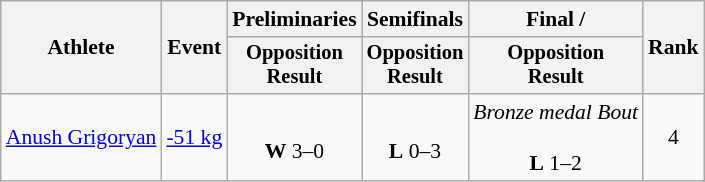<table class="wikitable" style="font-size:90%;">
<tr>
<th rowspan=2>Athlete</th>
<th rowspan=2>Event</th>
<th>Preliminaries</th>
<th>Semifinals</th>
<th>Final / </th>
<th rowspan=2>Rank</th>
</tr>
<tr style="font-size:95%">
<th>Opposition<br>Result</th>
<th>Opposition<br>Result</th>
<th>Opposition<br>Result</th>
</tr>
<tr align=center>
<td align=left><a href='#'>Anush Grigoryan</a></td>
<td align=left><a href='#'>-51 kg</a></td>
<td><br><strong>W</strong> 3–0</td>
<td><br><strong>L</strong> 0–3</td>
<td><em>Bronze medal Bout</em><br><br><strong>L</strong> 1–2</td>
<td>4</td>
</tr>
</table>
